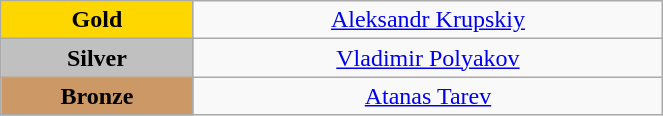<table class="wikitable" style="text-align:center; " width="35%">
<tr>
<td bgcolor="gold"><strong>Gold</strong></td>
<td><a href='#'>Aleksandr Krupskiy</a><br>  <small><em></em></small></td>
</tr>
<tr>
<td bgcolor="silver"><strong>Silver</strong></td>
<td><a href='#'>Vladimir Polyakov</a><br>  <small><em></em></small></td>
</tr>
<tr>
<td bgcolor="CC9966"><strong>Bronze</strong></td>
<td><a href='#'>Atanas Tarev</a><br>  <small><em></em></small></td>
</tr>
</table>
